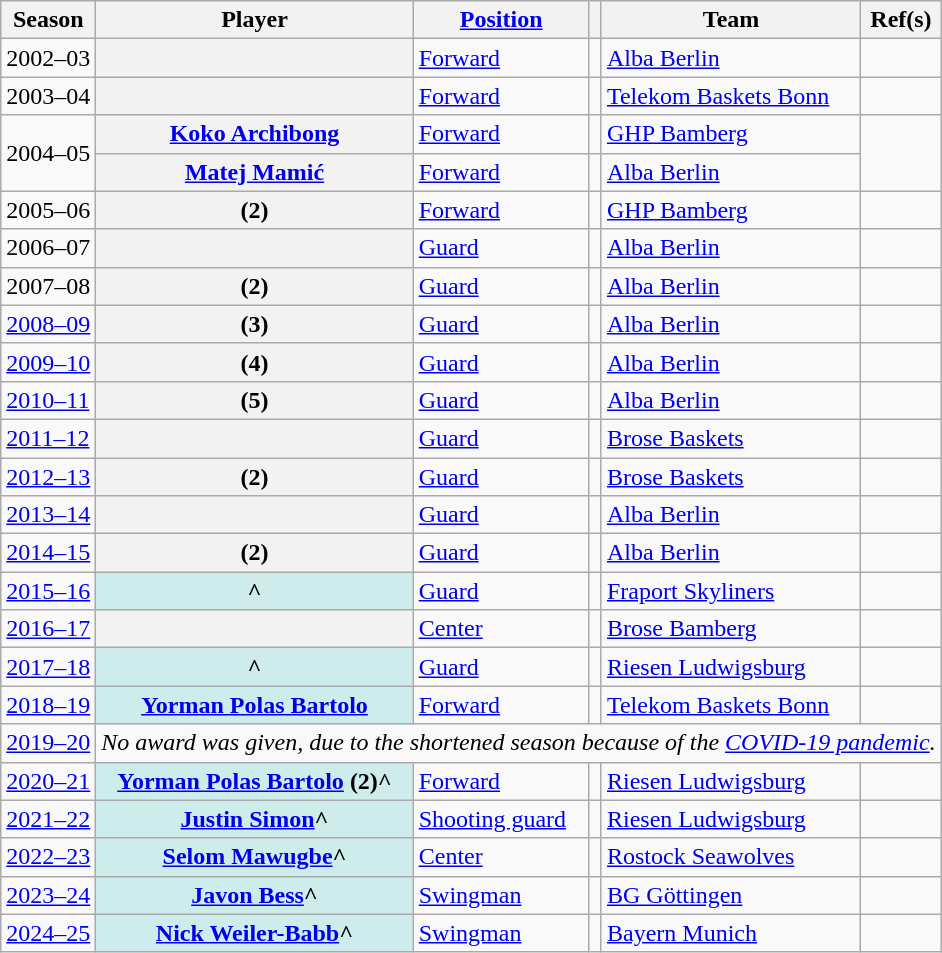<table class="wikitable plainrowheaders sortable" summary="Season (sortable), Player (sortable), Position (sortable), Team (sortable), and References">
<tr>
<th scope="col">Season</th>
<th scope="col">Player</th>
<th scope="col"><a href='#'>Position</a></th>
<th scope="col"></th>
<th scope="col">Team</th>
<th scope="col" class="unsortable">Ref(s)</th>
</tr>
<tr>
<td>2002–03</td>
<th scope="row"></th>
<td><a href='#'>Forward</a></td>
<td></td>
<td><a href='#'>Alba Berlin</a></td>
<td align=center></td>
</tr>
<tr>
<td>2003–04</td>
<th scope="row"></th>
<td><a href='#'>Forward</a></td>
<td></td>
<td><a href='#'>Telekom Baskets Bonn</a></td>
<td align=center></td>
</tr>
<tr>
<td rowspan=2>2004–05</td>
<th scope="row"><a href='#'>Koko Archibong</a></th>
<td><a href='#'>Forward</a></td>
<td></td>
<td><a href='#'>GHP Bamberg</a></td>
<td style="text-align:center;" rowspan="2"></td>
</tr>
<tr>
<th scope="row"><a href='#'>Matej Mamić</a></th>
<td><a href='#'>Forward</a></td>
<td></td>
<td><a href='#'>Alba Berlin</a></td>
</tr>
<tr>
<td>2005–06</td>
<th scope="row"> (2)</th>
<td><a href='#'>Forward</a></td>
<td></td>
<td><a href='#'>GHP Bamberg</a></td>
<td align=center></td>
</tr>
<tr>
<td>2006–07</td>
<th scope="row"></th>
<td><a href='#'>Guard</a></td>
<td></td>
<td><a href='#'>Alba Berlin</a></td>
<td align=center></td>
</tr>
<tr>
<td>2007–08</td>
<th scope="row"> (2)</th>
<td><a href='#'>Guard</a></td>
<td></td>
<td><a href='#'>Alba Berlin</a></td>
<td align=center></td>
</tr>
<tr>
<td><a href='#'>2008–09</a></td>
<th scope="row"> (3)</th>
<td><a href='#'>Guard</a></td>
<td></td>
<td><a href='#'>Alba Berlin</a></td>
<td align=center></td>
</tr>
<tr>
<td><a href='#'>2009–10</a></td>
<th scope="row"> (4)</th>
<td><a href='#'>Guard</a></td>
<td></td>
<td><a href='#'>Alba Berlin</a></td>
<td align=center></td>
</tr>
<tr>
<td><a href='#'>2010–11</a></td>
<th scope="row"> (5)</th>
<td><a href='#'>Guard</a></td>
<td></td>
<td><a href='#'>Alba Berlin</a></td>
<td align=center></td>
</tr>
<tr>
<td><a href='#'>2011–12</a></td>
<th scope="row"></th>
<td><a href='#'>Guard</a></td>
<td></td>
<td><a href='#'>Brose Baskets</a></td>
<td align=center></td>
</tr>
<tr>
<td><a href='#'>2012–13</a></td>
<th scope="row"> (2)</th>
<td><a href='#'>Guard</a></td>
<td></td>
<td><a href='#'>Brose Baskets</a></td>
<td align=center></td>
</tr>
<tr>
<td><a href='#'>2013–14</a></td>
<th scope="row"></th>
<td><a href='#'>Guard</a></td>
<td></td>
<td><a href='#'>Alba Berlin</a></td>
<td align=center></td>
</tr>
<tr>
<td><a href='#'>2014–15</a></td>
<th scope="row"> (2)</th>
<td><a href='#'>Guard</a></td>
<td></td>
<td><a href='#'>Alba Berlin</a></td>
<td align=center></td>
</tr>
<tr>
<td><a href='#'>2015–16</a></td>
<th scope="row" style="background:#cfecec;">^</th>
<td><a href='#'>Guard</a></td>
<td></td>
<td><a href='#'>Fraport Skyliners</a></td>
<td align=center></td>
</tr>
<tr>
<td><a href='#'>2016–17</a></td>
<th scope="row"></th>
<td><a href='#'>Center</a></td>
<td></td>
<td><a href='#'>Brose Bamberg</a></td>
<td align=center></td>
</tr>
<tr>
<td><a href='#'>2017–18</a></td>
<th scope="row" style="background:#cfecec;">^</th>
<td><a href='#'>Guard</a></td>
<td></td>
<td><a href='#'>Riesen Ludwigsburg</a></td>
<td align=center></td>
</tr>
<tr>
<td><a href='#'>2018–19</a></td>
<th scope="row" style="background:#cfecec;"><a href='#'>Yorman Polas Bartolo</a></th>
<td><a href='#'>Forward</a></td>
<td></td>
<td><a href='#'>Telekom Baskets Bonn</a></td>
<td align=center></td>
</tr>
<tr>
<td><a href='#'>2019–20</a></td>
<td colspan=5 align=center><em>No award was given, due to the shortened season because of the <a href='#'>COVID-19 pandemic</a>.</em></td>
</tr>
<tr>
<td><a href='#'>2020–21</a></td>
<th scope="row" style="background:#cfecec;"><a href='#'>Yorman Polas Bartolo</a> (2)^</th>
<td><a href='#'>Forward</a></td>
<td></td>
<td><a href='#'>Riesen Ludwigsburg</a></td>
<td align=center></td>
</tr>
<tr>
<td><a href='#'>2021–22</a></td>
<th scope="row" style="background:#cfecec;"><a href='#'>Justin Simon</a>^</th>
<td><a href='#'>Shooting guard</a></td>
<td></td>
<td><a href='#'>Riesen Ludwigsburg</a></td>
<td align=center></td>
</tr>
<tr>
<td><a href='#'>2022–23</a></td>
<th scope="row" style="background:#cfecec;"><a href='#'>Selom Mawugbe</a>^</th>
<td><a href='#'>Center</a></td>
<td></td>
<td><a href='#'>Rostock Seawolves</a></td>
<td align=center></td>
</tr>
<tr>
<td><a href='#'>2023–24</a></td>
<th scope="row" style="background:#cfecec;"><a href='#'>Javon Bess</a>^</th>
<td><a href='#'>Swingman</a></td>
<td></td>
<td><a href='#'>BG Göttingen</a></td>
<td align=center></td>
</tr>
<tr>
<td><a href='#'>2024–25</a></td>
<th scope="row" style="background:#cfecec;"><a href='#'>Nick Weiler-Babb</a>^</th>
<td><a href='#'>Swingman</a></td>
<td></td>
<td><a href='#'>Bayern Munich</a></td>
<td align=center></td>
</tr>
</table>
